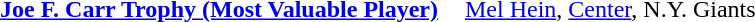<table cellpadding="3" cellspacing="1">
<tr>
<td><strong><a href='#'>Joe F. Carr Trophy (Most Valuable Player)</a></strong></td>
<td> </td>
<td><a href='#'>Mel Hein</a>, <a href='#'>Center</a>, N.Y. Giants</td>
</tr>
</table>
